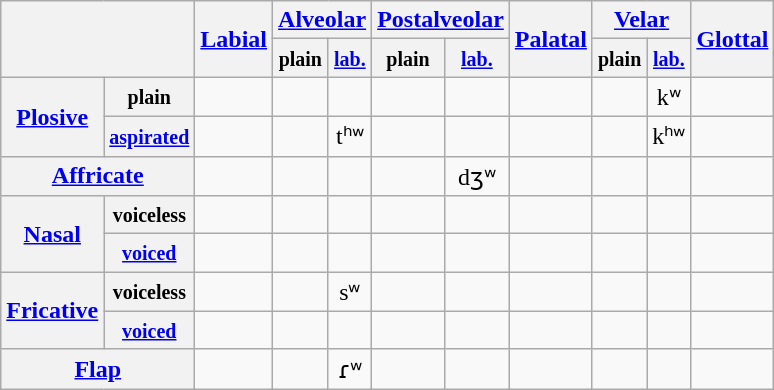<table class="wikitable" style="text-align:center">
<tr>
<th colspan="2" rowspan="2"></th>
<th rowspan="2"><a href='#'>Labial</a></th>
<th colspan="2"><a href='#'>Alveolar</a></th>
<th colspan="2"><a href='#'>Postalveolar</a></th>
<th rowspan="2"><a href='#'>Palatal</a></th>
<th colspan="2"><a href='#'>Velar</a></th>
<th rowspan="2"><a href='#'>Glottal</a></th>
</tr>
<tr>
<th><small>plain</small></th>
<th><small><a href='#'>lab.</a></small></th>
<th><small>plain</small></th>
<th><small><a href='#'>lab.</a></small></th>
<th><small>plain</small></th>
<th><small><a href='#'>lab.</a></small></th>
</tr>
<tr>
<th rowspan="2"><a href='#'>Plosive</a></th>
<th><small>plain</small></th>
<td></td>
<td></td>
<td></td>
<td></td>
<td></td>
<td></td>
<td></td>
<td>kʷ</td>
<td></td>
</tr>
<tr>
<th><a href='#'><small>aspirated</small></a></th>
<td></td>
<td></td>
<td>tʰʷ</td>
<td></td>
<td></td>
<td></td>
<td></td>
<td>kʰʷ</td>
<td></td>
</tr>
<tr>
<th colspan="2"><a href='#'>Affricate</a></th>
<td></td>
<td></td>
<td></td>
<td></td>
<td>dʒʷ</td>
<td></td>
<td></td>
<td></td>
<td></td>
</tr>
<tr>
<th rowspan="2"><a href='#'>Nasal</a></th>
<th><small>voiceless</small></th>
<td></td>
<td></td>
<td></td>
<td></td>
<td></td>
<td></td>
<td></td>
<td></td>
<td></td>
</tr>
<tr>
<th><a href='#'><small>voiced</small></a></th>
<td></td>
<td></td>
<td></td>
<td></td>
<td></td>
<td></td>
<td></td>
<td></td>
<td></td>
</tr>
<tr>
<th rowspan="2"><a href='#'>Fricative</a></th>
<th><small>voiceless</small></th>
<td></td>
<td></td>
<td>sʷ</td>
<td></td>
<td></td>
<td></td>
<td></td>
<td></td>
<td></td>
</tr>
<tr>
<th><a href='#'><small>voiced</small></a></th>
<td></td>
<td></td>
<td></td>
<td></td>
<td></td>
<td></td>
<td></td>
<td></td>
<td></td>
</tr>
<tr>
<th colspan="2"><a href='#'>Flap</a></th>
<td></td>
<td></td>
<td>ɾʷ</td>
<td></td>
<td></td>
<td></td>
<td></td>
<td></td>
<td></td>
</tr>
</table>
